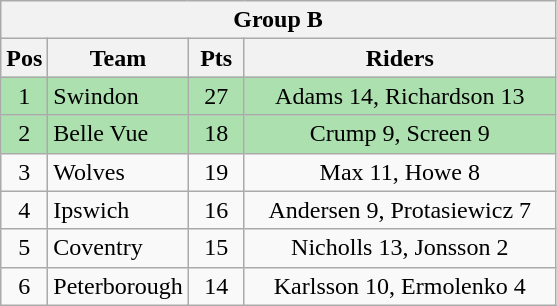<table class="wikitable">
<tr>
<th colspan="4">Group B</th>
</tr>
<tr>
<th width=20>Pos</th>
<th width=80>Team</th>
<th width=30>Pts</th>
<th width=200>Riders</th>
</tr>
<tr align=center  style="background:#ACE1AF;">
<td>1</td>
<td align=left>Swindon</td>
<td>27</td>
<td>Adams 14, Richardson 13</td>
</tr>
<tr align=center  style="background:#ACE1AF;">
<td>2</td>
<td align=left>Belle Vue</td>
<td>18</td>
<td>Crump 9, Screen 9</td>
</tr>
<tr align=center>
<td>3</td>
<td align=left>Wolves</td>
<td>19</td>
<td>Max 11, Howe 8</td>
</tr>
<tr align=center>
<td>4</td>
<td align=left>Ipswich</td>
<td>16</td>
<td>Andersen 9, Protasiewicz 7</td>
</tr>
<tr align=center>
<td>5</td>
<td align=left>Coventry</td>
<td>15</td>
<td>Nicholls 13, Jonsson 2</td>
</tr>
<tr align=center>
<td>6</td>
<td align=left>Peterborough</td>
<td>14</td>
<td>Karlsson 10, Ermolenko 4</td>
</tr>
</table>
